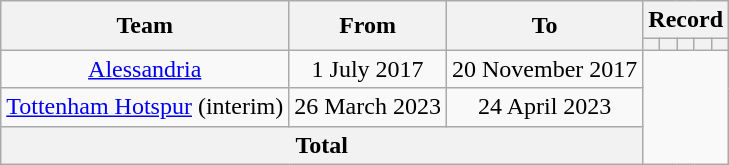<table class="wikitable" style="text-align:center">
<tr>
<th rowspan="2">Team</th>
<th rowspan="2">From</th>
<th rowspan="2">To</th>
<th colspan="5">Record</th>
</tr>
<tr>
<th></th>
<th></th>
<th></th>
<th></th>
<th></th>
</tr>
<tr>
<td><a href='#'>Alessandria</a></td>
<td>1 July 2017</td>
<td>20 November 2017<br></td>
</tr>
<tr>
<td><a href='#'>Tottenham Hotspur</a> (interim)</td>
<td>26 March 2023</td>
<td>24 April 2023<br></td>
</tr>
<tr>
<th colspan="3">Total<br></th>
</tr>
</table>
